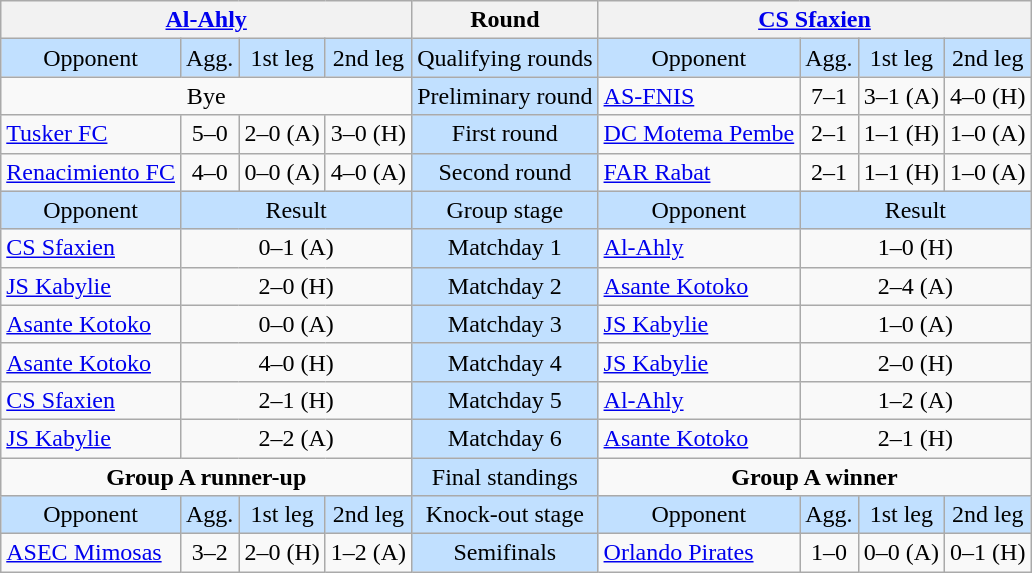<table class="wikitable" style="text-align: center;">
<tr>
<th colspan=4> <a href='#'>Al-Ahly</a></th>
<th>Round</th>
<th colspan=4> <a href='#'>CS Sfaxien</a></th>
</tr>
<tr bgcolor=#c1e0ff>
<td>Opponent</td>
<td>Agg.</td>
<td>1st leg</td>
<td>2nd leg</td>
<td>Qualifying rounds</td>
<td>Opponent</td>
<td>Agg.</td>
<td>1st leg</td>
<td>2nd leg</td>
</tr>
<tr>
<td colspan=4>Bye</td>
<td bgcolor=#c1e0ff>Preliminary round</td>
<td align=left> <a href='#'>AS-FNIS</a></td>
<td>7–1</td>
<td>3–1 (A)</td>
<td>4–0 (H)</td>
</tr>
<tr>
<td align=left> <a href='#'>Tusker FC</a></td>
<td>5–0</td>
<td>2–0 (A)</td>
<td>3–0 (H)</td>
<td bgcolor=#c1e0ff>First round</td>
<td align=left> <a href='#'>DC Motema Pembe</a></td>
<td>2–1</td>
<td>1–1 (H)</td>
<td>1–0 (A)</td>
</tr>
<tr>
<td align=left> <a href='#'>Renacimiento FC</a></td>
<td>4–0</td>
<td>0–0 (A)</td>
<td>4–0 (A)</td>
<td bgcolor=#c1e0ff>Second round</td>
<td align=left> <a href='#'>FAR Rabat</a></td>
<td>2–1</td>
<td>1–1 (H)</td>
<td>1–0 (A)</td>
</tr>
<tr bgcolor=#c1e0ff>
<td>Opponent</td>
<td colspan=3>Result</td>
<td>Group stage</td>
<td>Opponent</td>
<td colspan=3>Result</td>
</tr>
<tr>
<td align=left> <a href='#'>CS Sfaxien</a></td>
<td colspan=3>0–1 (A)</td>
<td bgcolor=#c1e0ff>Matchday 1</td>
<td align=left> <a href='#'>Al-Ahly</a></td>
<td colspan=3>1–0 (H)</td>
</tr>
<tr>
<td align=left> <a href='#'>JS Kabylie</a></td>
<td colspan=3>2–0 (H)</td>
<td bgcolor=#c1e0ff>Matchday 2</td>
<td align=left> <a href='#'>Asante Kotoko</a></td>
<td colspan=3>2–4 (A)</td>
</tr>
<tr>
<td align=left> <a href='#'>Asante Kotoko</a></td>
<td colspan=3>0–0 (A)</td>
<td bgcolor=#c1e0ff>Matchday 3</td>
<td align=left> <a href='#'>JS Kabylie</a></td>
<td colspan=3>1–0 (A)</td>
</tr>
<tr>
<td align=left> <a href='#'>Asante Kotoko</a></td>
<td colspan=3>4–0 (H)</td>
<td bgcolor=#c1e0ff>Matchday 4</td>
<td align=left> <a href='#'>JS Kabylie</a></td>
<td colspan=3>2–0 (H)</td>
</tr>
<tr>
<td align=left> <a href='#'>CS Sfaxien</a></td>
<td colspan=3>2–1 (H)</td>
<td bgcolor=#c1e0ff>Matchday 5</td>
<td align=left> <a href='#'>Al-Ahly</a></td>
<td colspan=3>1–2 (A)</td>
</tr>
<tr>
<td align=left> <a href='#'>JS Kabylie</a></td>
<td colspan=3>2–2 (A)</td>
<td bgcolor=#c1e0ff>Matchday 6</td>
<td align=left> <a href='#'>Asante Kotoko</a></td>
<td colspan=3>2–1 (H)</td>
</tr>
<tr>
<td colspan=4 align=center valign=top><strong>Group A runner-up</strong><br></td>
<td bgcolor=#c1e0ff>Final standings</td>
<td colspan=4 align=center valign=top><strong>Group A winner</strong><br></td>
</tr>
<tr bgcolor=#c1e0ff>
<td>Opponent</td>
<td>Agg.</td>
<td>1st leg</td>
<td>2nd leg</td>
<td>Knock-out stage</td>
<td>Opponent</td>
<td>Agg.</td>
<td>1st leg</td>
<td>2nd leg</td>
</tr>
<tr>
<td align=left> <a href='#'>ASEC Mimosas</a></td>
<td>3–2</td>
<td>2–0 (H)</td>
<td>1–2 (A)</td>
<td bgcolor=#c1e0ff>Semifinals</td>
<td align=left> <a href='#'>Orlando Pirates</a></td>
<td>1–0</td>
<td>0–0 (A)</td>
<td>0–1 (H)</td>
</tr>
</table>
